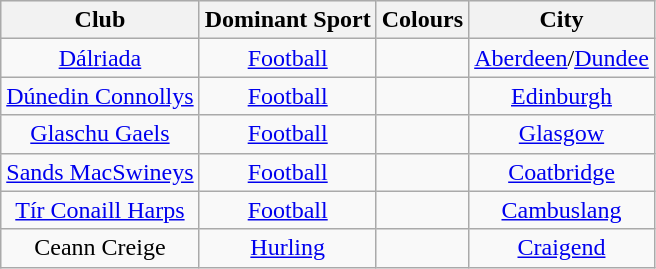<table class="sortable wikitable plainrowheaders" style="text-align:center;">
<tr style="background:#efefef">
<th>Club</th>
<th>Dominant Sport</th>
<th>Colours</th>
<th>City</th>
</tr>
<tr>
<td><a href='#'>Dálriada</a></td>
<td><a href='#'>Football</a></td>
<td></td>
<td><a href='#'>Aberdeen</a>/<a href='#'>Dundee</a></td>
</tr>
<tr>
<td><a href='#'>Dúnedin Connollys</a></td>
<td><a href='#'>Football</a></td>
<td></td>
<td><a href='#'>Edinburgh</a></td>
</tr>
<tr>
<td><a href='#'>Glaschu Gaels</a></td>
<td><a href='#'>Football</a></td>
<td></td>
<td><a href='#'>Glasgow</a></td>
</tr>
<tr>
<td><a href='#'>Sands MacSwineys</a></td>
<td><a href='#'>Football</a></td>
<td></td>
<td><a href='#'>Coatbridge</a></td>
</tr>
<tr>
<td><a href='#'>Tír Conaill Harps</a></td>
<td><a href='#'>Football</a></td>
<td></td>
<td><a href='#'>Cambuslang</a></td>
</tr>
<tr>
<td>Ceann Creige</td>
<td><a href='#'>Hurling</a></td>
<td></td>
<td><a href='#'>Craigend</a></td>
</tr>
</table>
